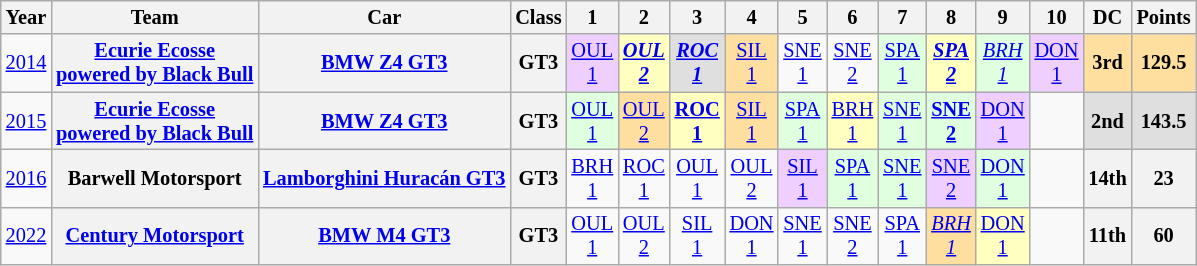<table class="wikitable" style="text-align:center; font-size:85%">
<tr>
<th>Year</th>
<th>Team</th>
<th>Car</th>
<th>Class</th>
<th>1</th>
<th>2</th>
<th>3</th>
<th>4</th>
<th>5</th>
<th>6</th>
<th>7</th>
<th>8</th>
<th>9</th>
<th>10</th>
<th>DC</th>
<th>Points</th>
</tr>
<tr>
<td><a href='#'>2014</a></td>
<th nowrap><a href='#'>Ecurie Ecosse<br>powered by Black Bull</a></th>
<th nowrap><a href='#'>BMW Z4 GT3</a></th>
<th>GT3</th>
<td style="background:#EFCFFF;"><a href='#'>OUL<br>1</a><br></td>
<td style="background:#FFFFBF;"><strong><em><a href='#'>OUL<br>2</a></em></strong><br></td>
<td style="background:#DFDFDF;"><strong><em><a href='#'>ROC<br>1</a></em></strong><br></td>
<td style="background:#FFDF9F;"><a href='#'>SIL<br>1</a><br></td>
<td><a href='#'>SNE<br>1</a></td>
<td><a href='#'>SNE<br>2</a></td>
<td style="background:#DFFFDF;"><a href='#'>SPA<br>1</a><br></td>
<td style="background:#FFFFBF;"><strong><em><a href='#'>SPA<br>2</a></em></strong><br></td>
<td style="background:#DFFFDF;"><em><a href='#'>BRH<br>1</a></em><br></td>
<td style="background:#EFCFFF;"><a href='#'>DON<br>1</a><br></td>
<th style="background:#FFDF9F;">3rd</th>
<th style="background:#FFDF9F;">129.5</th>
</tr>
<tr>
<td><a href='#'>2015</a></td>
<th nowrap><a href='#'>Ecurie Ecosse<br>powered by Black Bull</a></th>
<th nowrap><a href='#'>BMW Z4 GT3</a></th>
<th>GT3</th>
<td style="background:#DFFFDF;"><a href='#'>OUL<br>1</a><br></td>
<td style="background:#FFDF9F;"><a href='#'>OUL<br>2</a><br></td>
<td style="background:#FFFFBF;"><strong><a href='#'>ROC<br>1</a></strong><br></td>
<td style="background:#FFDF9F;"><a href='#'>SIL<br>1</a><br></td>
<td style="background:#DFFFDF;"><a href='#'>SPA<br>1</a><br></td>
<td style="background:#FFFFBF;"><a href='#'>BRH<br>1</a><br></td>
<td style="background:#DFFFDF;"><a href='#'>SNE<br>1</a><br></td>
<td style="background:#DFFFDF;"><strong><a href='#'>SNE<br>2</a></strong><br></td>
<td style="background:#EFCFFF;"><a href='#'>DON<br>1</a><br></td>
<td></td>
<th style="background:#DFDFDF;">2nd</th>
<th style="background:#DFDFDF;">143.5</th>
</tr>
<tr>
<td><a href='#'>2016</a></td>
<th nowrap>Barwell Motorsport</th>
<th nowrap><a href='#'>Lamborghini Huracán GT3</a></th>
<th>GT3</th>
<td><a href='#'>BRH<br>1</a></td>
<td><a href='#'>ROC<br>1</a></td>
<td><a href='#'>OUL<br>1</a></td>
<td><a href='#'>OUL<br>2</a></td>
<td style="background:#EFCFFF;"><a href='#'>SIL<br>1</a><br></td>
<td style="background:#DFFFDF;"><a href='#'>SPA<br>1</a><br></td>
<td style="background:#DFFFDF;"><a href='#'>SNE<br>1</a><br></td>
<td style="background:#EFCFFF;"><a href='#'>SNE<br>2</a><br></td>
<td style="background:#DFFFDF;"><a href='#'>DON<br>1</a><br></td>
<td></td>
<th>14th</th>
<th>23</th>
</tr>
<tr>
<td><a href='#'>2022</a></td>
<th nowrap><a href='#'>Century Motorsport</a></th>
<th nowrap><a href='#'>BMW M4 GT3</a></th>
<th>GT3</th>
<td><a href='#'>OUL<br>1</a></td>
<td><a href='#'>OUL<br>2</a></td>
<td><a href='#'>SIL<br>1</a></td>
<td><a href='#'>DON<br>1</a></td>
<td><a href='#'>SNE<br>1</a></td>
<td><a href='#'>SNE<br>2</a></td>
<td><a href='#'>SPA<br>1</a></td>
<td style="background:#FFDF9F;"><em><a href='#'>BRH<br>1</a></em><br></td>
<td style="background:#FFFFBF;"><a href='#'>DON<br>1</a><br></td>
<td></td>
<th>11th</th>
<th>60</th>
</tr>
</table>
